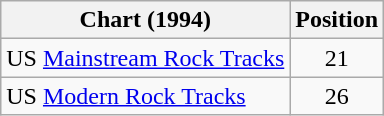<table class="wikitable">
<tr>
<th>Chart (1994)</th>
<th>Position</th>
</tr>
<tr>
<td>US <a href='#'>Mainstream Rock Tracks</a></td>
<td style="text-align:center;">21</td>
</tr>
<tr>
<td>US <a href='#'>Modern Rock Tracks</a></td>
<td style="text-align:center;">26</td>
</tr>
</table>
